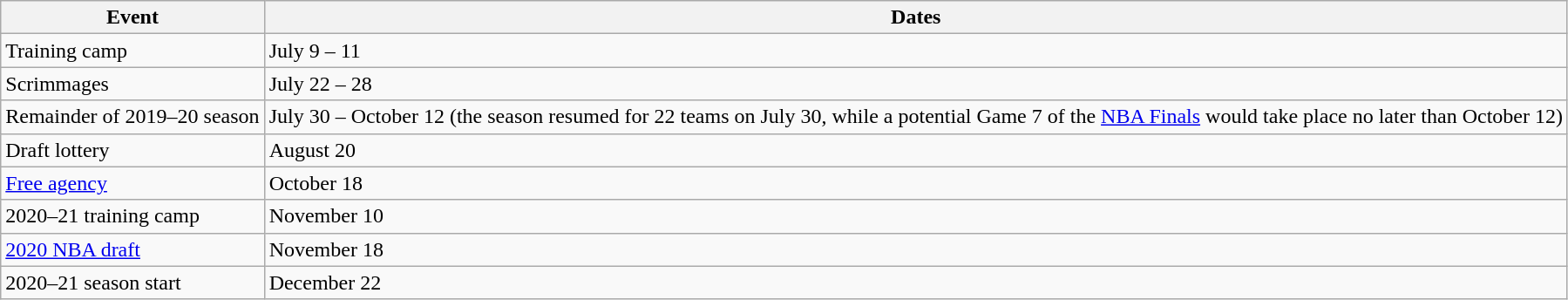<table class="wikitable">
<tr>
<th>Event</th>
<th>Dates</th>
</tr>
<tr>
<td>Training camp</td>
<td>July 9 – 11</td>
</tr>
<tr>
<td>Scrimmages</td>
<td>July 22 – 28</td>
</tr>
<tr>
<td>Remainder of 2019–20 season</td>
<td>July 30 – October 12 (the season resumed for 22 teams on July 30, while a potential Game 7 of the <a href='#'>NBA Finals</a> would take place no later than October 12)</td>
</tr>
<tr>
<td>Draft lottery</td>
<td>August 20</td>
</tr>
<tr>
<td><a href='#'>Free agency</a></td>
<td>October 18</td>
</tr>
<tr>
<td>2020–21 training camp</td>
<td>November 10</td>
</tr>
<tr>
<td><a href='#'>2020 NBA draft</a></td>
<td>November 18</td>
</tr>
<tr>
<td>2020–21 season start</td>
<td>December 22</td>
</tr>
</table>
